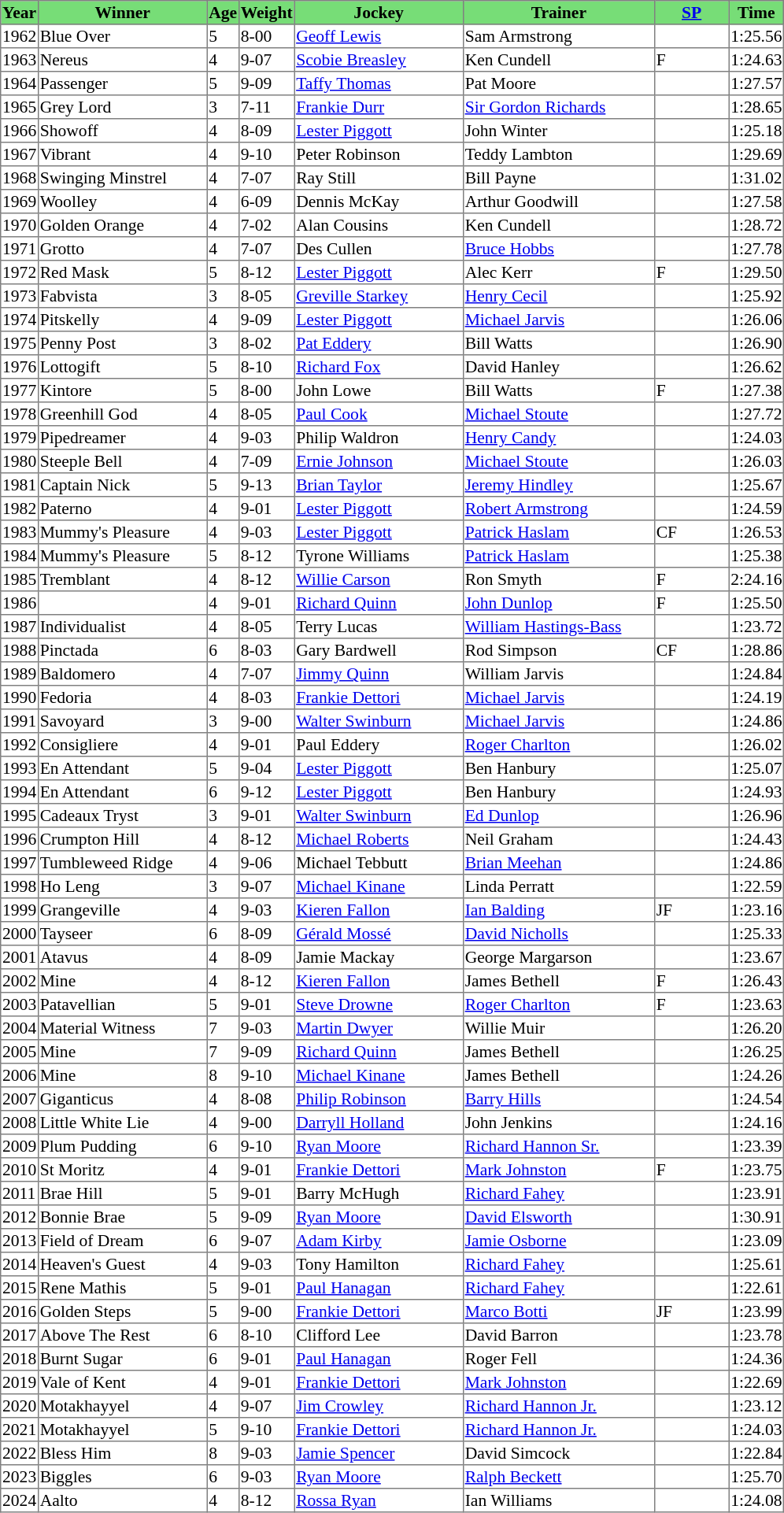<table class = "sortable" | border="1" style="border-collapse: collapse; font-size:90%">
<tr bgcolor="#77dd77" align="center">
<th>Year</th>
<th>Winner</th>
<th>Age</th>
<th>Weight</th>
<th>Jockey</th>
<th>Trainer</th>
<th><a href='#'>SP</a></th>
<th>Time</th>
</tr>
<tr>
<td>1962</td>
<td width=140px>Blue Over</td>
<td>5</td>
<td>8-00</td>
<td width=140px><a href='#'>Geoff Lewis</a></td>
<td width=159px>Sam Armstrong</td>
<td width=60px></td>
<td>1:25.56</td>
</tr>
<tr>
<td>1963</td>
<td>Nereus</td>
<td>4</td>
<td>9-07</td>
<td><a href='#'>Scobie Breasley</a></td>
<td>Ken Cundell</td>
<td> F</td>
<td>1:24.63</td>
</tr>
<tr>
<td>1964</td>
<td>Passenger</td>
<td>5</td>
<td>9-09</td>
<td><a href='#'>Taffy Thomas</a></td>
<td>Pat Moore</td>
<td></td>
<td>1:27.57</td>
</tr>
<tr>
<td>1965</td>
<td>Grey Lord</td>
<td>3</td>
<td>7-11</td>
<td><a href='#'>Frankie Durr</a></td>
<td><a href='#'>Sir Gordon Richards</a></td>
<td></td>
<td>1:28.65</td>
</tr>
<tr>
<td>1966</td>
<td>Showoff</td>
<td>4</td>
<td>8-09</td>
<td><a href='#'>Lester Piggott</a></td>
<td>John Winter</td>
<td></td>
<td>1:25.18</td>
</tr>
<tr>
<td>1967</td>
<td>Vibrant</td>
<td>4</td>
<td>9-10</td>
<td>Peter Robinson</td>
<td>Teddy Lambton</td>
<td></td>
<td>1:29.69</td>
</tr>
<tr>
<td>1968</td>
<td>Swinging Minstrel</td>
<td>4</td>
<td>7-07</td>
<td>Ray Still</td>
<td>Bill Payne</td>
<td></td>
<td>1:31.02</td>
</tr>
<tr>
<td>1969</td>
<td>Woolley</td>
<td>4</td>
<td>6-09</td>
<td>Dennis McKay</td>
<td>Arthur Goodwill</td>
<td></td>
<td>1:27.58</td>
</tr>
<tr>
<td>1970</td>
<td>Golden Orange</td>
<td>4</td>
<td>7-02</td>
<td>Alan Cousins</td>
<td>Ken Cundell</td>
<td></td>
<td>1:28.72</td>
</tr>
<tr>
<td>1971</td>
<td>Grotto</td>
<td>4</td>
<td>7-07</td>
<td>Des Cullen</td>
<td><a href='#'>Bruce Hobbs</a></td>
<td></td>
<td>1:27.78</td>
</tr>
<tr>
<td>1972</td>
<td>Red Mask</td>
<td>5</td>
<td>8-12</td>
<td><a href='#'>Lester Piggott</a></td>
<td>Alec Kerr</td>
<td> F</td>
<td>1:29.50</td>
</tr>
<tr>
<td>1973</td>
<td>Fabvista</td>
<td>3</td>
<td>8-05</td>
<td><a href='#'>Greville Starkey</a></td>
<td><a href='#'>Henry Cecil</a></td>
<td></td>
<td>1:25.92</td>
</tr>
<tr>
<td>1974</td>
<td>Pitskelly</td>
<td>4</td>
<td>9-09</td>
<td><a href='#'>Lester Piggott</a></td>
<td><a href='#'>Michael Jarvis</a></td>
<td></td>
<td>1:26.06</td>
</tr>
<tr>
<td>1975</td>
<td>Penny Post</td>
<td>3</td>
<td>8-02</td>
<td><a href='#'>Pat Eddery</a></td>
<td>Bill Watts</td>
<td></td>
<td>1:26.90</td>
</tr>
<tr>
<td>1976</td>
<td>Lottogift</td>
<td>5</td>
<td>8-10</td>
<td><a href='#'>Richard Fox</a></td>
<td>David Hanley</td>
<td></td>
<td>1:26.62</td>
</tr>
<tr>
<td>1977</td>
<td>Kintore</td>
<td>5</td>
<td>8-00</td>
<td>John Lowe</td>
<td>Bill Watts</td>
<td> F</td>
<td>1:27.38</td>
</tr>
<tr>
<td>1978</td>
<td>Greenhill God</td>
<td>4</td>
<td>8-05</td>
<td><a href='#'>Paul Cook</a></td>
<td><a href='#'>Michael Stoute</a></td>
<td></td>
<td>1:27.72</td>
</tr>
<tr>
<td>1979</td>
<td>Pipedreamer</td>
<td>4</td>
<td>9-03</td>
<td>Philip Waldron</td>
<td><a href='#'>Henry Candy</a></td>
<td></td>
<td>1:24.03</td>
</tr>
<tr>
<td>1980</td>
<td>Steeple Bell</td>
<td>4</td>
<td>7-09</td>
<td><a href='#'>Ernie Johnson</a></td>
<td><a href='#'>Michael Stoute</a></td>
<td></td>
<td>1:26.03</td>
</tr>
<tr>
<td>1981</td>
<td>Captain Nick</td>
<td>5</td>
<td>9-13</td>
<td><a href='#'>Brian Taylor</a></td>
<td><a href='#'>Jeremy Hindley</a></td>
<td></td>
<td>1:25.67</td>
</tr>
<tr>
<td>1982</td>
<td>Paterno</td>
<td>4</td>
<td>9-01</td>
<td><a href='#'>Lester Piggott</a></td>
<td><a href='#'>Robert Armstrong</a></td>
<td></td>
<td>1:24.59</td>
</tr>
<tr>
<td>1983</td>
<td>Mummy's Pleasure</td>
<td>4</td>
<td>9-03</td>
<td><a href='#'>Lester Piggott</a></td>
<td><a href='#'>Patrick Haslam</a></td>
<td> CF</td>
<td>1:26.53</td>
</tr>
<tr>
<td>1984</td>
<td>Mummy's Pleasure</td>
<td>5</td>
<td>8-12</td>
<td>Tyrone Williams</td>
<td><a href='#'>Patrick Haslam</a></td>
<td></td>
<td>1:25.38</td>
</tr>
<tr>
<td>1985</td>
<td>Tremblant</td>
<td>4</td>
<td>8-12</td>
<td><a href='#'>Willie Carson</a></td>
<td>Ron Smyth</td>
<td> F</td>
<td>2:24.16</td>
</tr>
<tr>
<td>1986</td>
<td></td>
<td>4</td>
<td>9-01</td>
<td><a href='#'>Richard Quinn</a></td>
<td><a href='#'>John Dunlop</a></td>
<td> F</td>
<td>1:25.50</td>
</tr>
<tr>
<td>1987</td>
<td>Individualist</td>
<td>4</td>
<td>8-05</td>
<td>Terry Lucas</td>
<td><a href='#'>William Hastings-Bass</a></td>
<td></td>
<td>1:23.72</td>
</tr>
<tr>
<td>1988</td>
<td>Pinctada</td>
<td>6</td>
<td>8-03</td>
<td>Gary Bardwell</td>
<td>Rod Simpson</td>
<td> CF</td>
<td>1:28.86</td>
</tr>
<tr>
<td>1989</td>
<td>Baldomero</td>
<td>4</td>
<td>7-07</td>
<td><a href='#'>Jimmy Quinn</a></td>
<td>William Jarvis</td>
<td></td>
<td>1:24.84</td>
</tr>
<tr>
<td>1990</td>
<td>Fedoria</td>
<td>4</td>
<td>8-03</td>
<td><a href='#'>Frankie Dettori</a></td>
<td><a href='#'>Michael Jarvis</a></td>
<td></td>
<td>1:24.19</td>
</tr>
<tr>
<td>1991</td>
<td>Savoyard</td>
<td>3</td>
<td>9-00</td>
<td><a href='#'>Walter Swinburn</a></td>
<td><a href='#'>Michael Jarvis</a></td>
<td></td>
<td>1:24.86</td>
</tr>
<tr>
<td>1992</td>
<td>Consigliere</td>
<td>4</td>
<td>9-01</td>
<td>Paul Eddery</td>
<td><a href='#'>Roger Charlton</a></td>
<td></td>
<td>1:26.02</td>
</tr>
<tr>
<td>1993</td>
<td>En Attendant</td>
<td>5</td>
<td>9-04</td>
<td><a href='#'>Lester Piggott</a></td>
<td>Ben Hanbury</td>
<td></td>
<td>1:25.07</td>
</tr>
<tr>
<td>1994</td>
<td>En Attendant</td>
<td>6</td>
<td>9-12</td>
<td><a href='#'>Lester Piggott</a></td>
<td>Ben Hanbury</td>
<td></td>
<td>1:24.93</td>
</tr>
<tr>
<td>1995</td>
<td>Cadeaux Tryst</td>
<td>3</td>
<td>9-01</td>
<td><a href='#'>Walter Swinburn</a></td>
<td><a href='#'>Ed Dunlop</a></td>
<td></td>
<td>1:26.96</td>
</tr>
<tr>
<td>1996</td>
<td>Crumpton Hill</td>
<td>4</td>
<td>8-12</td>
<td><a href='#'>Michael Roberts</a></td>
<td>Neil Graham</td>
<td></td>
<td>1:24.43</td>
</tr>
<tr>
<td>1997</td>
<td>Tumbleweed Ridge</td>
<td>4</td>
<td>9-06</td>
<td>Michael Tebbutt</td>
<td><a href='#'>Brian Meehan</a></td>
<td></td>
<td>1:24.86</td>
</tr>
<tr>
<td>1998</td>
<td>Ho Leng</td>
<td>3</td>
<td>9-07</td>
<td><a href='#'>Michael Kinane</a></td>
<td>Linda Perratt</td>
<td></td>
<td>1:22.59</td>
</tr>
<tr>
<td>1999</td>
<td>Grangeville</td>
<td>4</td>
<td>9-03</td>
<td><a href='#'>Kieren Fallon</a></td>
<td><a href='#'>Ian Balding</a></td>
<td> JF</td>
<td>1:23.16</td>
</tr>
<tr>
<td>2000</td>
<td>Tayseer</td>
<td>6</td>
<td>8-09</td>
<td><a href='#'>Gérald Mossé</a></td>
<td><a href='#'>David Nicholls</a></td>
<td></td>
<td>1:25.33</td>
</tr>
<tr>
<td>2001</td>
<td>Atavus</td>
<td>4</td>
<td>8-09</td>
<td>Jamie Mackay</td>
<td>George Margarson</td>
<td></td>
<td>1:23.67</td>
</tr>
<tr>
<td>2002</td>
<td>Mine </td>
<td>4</td>
<td>8-12</td>
<td><a href='#'>Kieren Fallon</a></td>
<td>James Bethell</td>
<td> F</td>
<td>1:26.43</td>
</tr>
<tr>
<td>2003</td>
<td>Patavellian</td>
<td>5</td>
<td>9-01</td>
<td><a href='#'>Steve Drowne</a></td>
<td><a href='#'>Roger Charlton</a></td>
<td> F</td>
<td>1:23.63</td>
</tr>
<tr>
<td>2004</td>
<td>Material Witness</td>
<td>7</td>
<td>9-03</td>
<td><a href='#'>Martin Dwyer</a></td>
<td>Willie Muir</td>
<td></td>
<td>1:26.20</td>
</tr>
<tr>
<td>2005</td>
<td>Mine</td>
<td>7</td>
<td>9-09</td>
<td><a href='#'>Richard Quinn</a></td>
<td>James Bethell</td>
<td></td>
<td>1:26.25</td>
</tr>
<tr>
<td>2006</td>
<td>Mine</td>
<td>8</td>
<td>9-10</td>
<td><a href='#'>Michael Kinane</a></td>
<td>James Bethell</td>
<td></td>
<td>1:24.26</td>
</tr>
<tr>
<td>2007</td>
<td>Giganticus</td>
<td>4</td>
<td>8-08</td>
<td><a href='#'>Philip Robinson</a></td>
<td><a href='#'>Barry Hills</a></td>
<td></td>
<td>1:24.54</td>
</tr>
<tr>
<td>2008</td>
<td>Little White Lie</td>
<td>4</td>
<td>9-00</td>
<td><a href='#'>Darryll Holland</a></td>
<td>John Jenkins</td>
<td></td>
<td>1:24.16</td>
</tr>
<tr>
<td>2009</td>
<td>Plum Pudding</td>
<td>6</td>
<td>9-10</td>
<td><a href='#'>Ryan Moore</a></td>
<td><a href='#'>Richard Hannon Sr.</a></td>
<td></td>
<td>1:23.39</td>
</tr>
<tr>
<td>2010</td>
<td>St Moritz</td>
<td>4</td>
<td>9-01</td>
<td><a href='#'>Frankie Dettori</a></td>
<td><a href='#'>Mark Johnston</a></td>
<td> F</td>
<td>1:23.75</td>
</tr>
<tr>
<td>2011</td>
<td>Brae Hill</td>
<td>5</td>
<td>9-01</td>
<td>Barry McHugh</td>
<td><a href='#'>Richard Fahey</a></td>
<td></td>
<td>1:23.91</td>
</tr>
<tr>
<td>2012</td>
<td>Bonnie Brae</td>
<td>5</td>
<td>9-09</td>
<td><a href='#'>Ryan Moore</a></td>
<td><a href='#'>David Elsworth</a></td>
<td></td>
<td>1:30.91</td>
</tr>
<tr>
<td>2013</td>
<td>Field of Dream</td>
<td>6</td>
<td>9-07</td>
<td><a href='#'>Adam Kirby</a></td>
<td><a href='#'>Jamie Osborne</a></td>
<td></td>
<td>1:23.09</td>
</tr>
<tr>
<td>2014</td>
<td>Heaven's Guest</td>
<td>4</td>
<td>9-03</td>
<td>Tony Hamilton</td>
<td><a href='#'>Richard Fahey</a></td>
<td></td>
<td>1:25.61</td>
</tr>
<tr>
<td>2015</td>
<td>Rene Mathis</td>
<td>5</td>
<td>9-01</td>
<td><a href='#'>Paul Hanagan</a></td>
<td><a href='#'>Richard Fahey</a></td>
<td></td>
<td>1:22.61</td>
</tr>
<tr>
<td>2016</td>
<td>Golden Steps</td>
<td>5</td>
<td>9-00</td>
<td><a href='#'>Frankie Dettori</a></td>
<td><a href='#'>Marco Botti</a></td>
<td> JF</td>
<td>1:23.99</td>
</tr>
<tr>
<td>2017</td>
<td>Above The Rest</td>
<td>6</td>
<td>8-10</td>
<td>Clifford Lee</td>
<td>David Barron</td>
<td></td>
<td>1:23.78</td>
</tr>
<tr>
<td>2018</td>
<td>Burnt Sugar</td>
<td>6</td>
<td>9-01</td>
<td><a href='#'>Paul Hanagan</a></td>
<td>Roger Fell</td>
<td></td>
<td>1:24.36</td>
</tr>
<tr>
<td>2019</td>
<td>Vale of Kent</td>
<td>4</td>
<td>9-01</td>
<td><a href='#'>Frankie Dettori</a></td>
<td><a href='#'>Mark Johnston</a></td>
<td></td>
<td>1:22.69</td>
</tr>
<tr>
<td>2020</td>
<td>Motakhayyel</td>
<td>4</td>
<td>9-07</td>
<td><a href='#'>Jim Crowley</a></td>
<td><a href='#'>Richard Hannon Jr.</a></td>
<td></td>
<td>1:23.12</td>
</tr>
<tr>
<td>2021</td>
<td>Motakhayyel</td>
<td>5</td>
<td>9-10</td>
<td><a href='#'>Frankie Dettori</a></td>
<td><a href='#'>Richard Hannon Jr.</a></td>
<td></td>
<td>1:24.03</td>
</tr>
<tr>
<td>2022</td>
<td>Bless Him</td>
<td>8</td>
<td>9-03</td>
<td><a href='#'>Jamie Spencer</a></td>
<td>David Simcock</td>
<td></td>
<td>1:22.84</td>
</tr>
<tr>
<td>2023</td>
<td>Biggles</td>
<td>6</td>
<td>9-03</td>
<td><a href='#'>Ryan Moore</a></td>
<td><a href='#'>Ralph Beckett</a></td>
<td></td>
<td>1:25.70</td>
</tr>
<tr>
<td>2024</td>
<td>Aalto</td>
<td>4</td>
<td>8-12</td>
<td><a href='#'>Rossa Ryan</a></td>
<td>Ian Williams</td>
<td></td>
<td>1:24.08</td>
</tr>
</table>
